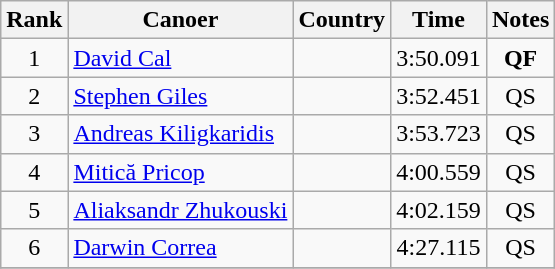<table class="wikitable sortable" style="text-align:center">
<tr>
<th>Rank</th>
<th>Canoer</th>
<th>Country</th>
<th>Time</th>
<th>Notes</th>
</tr>
<tr>
<td>1</td>
<td align=left><a href='#'>David Cal</a></td>
<td></td>
<td>3:50.091</td>
<td><strong>QF</strong></td>
</tr>
<tr>
<td>2</td>
<td align=left><a href='#'>Stephen Giles</a></td>
<td></td>
<td>3:52.451</td>
<td>QS</td>
</tr>
<tr>
<td>3</td>
<td align=left><a href='#'>Andreas Kiligkaridis</a></td>
<td></td>
<td>3:53.723</td>
<td>QS</td>
</tr>
<tr>
<td>4</td>
<td align=left><a href='#'>Mitică Pricop</a></td>
<td></td>
<td>4:00.559</td>
<td>QS</td>
</tr>
<tr>
<td>5</td>
<td align=left><a href='#'>Aliaksandr Zhukouski</a></td>
<td></td>
<td>4:02.159</td>
<td>QS</td>
</tr>
<tr>
<td>6</td>
<td align=left><a href='#'>Darwin Correa</a></td>
<td></td>
<td>4:27.115</td>
<td>QS</td>
</tr>
<tr>
</tr>
</table>
